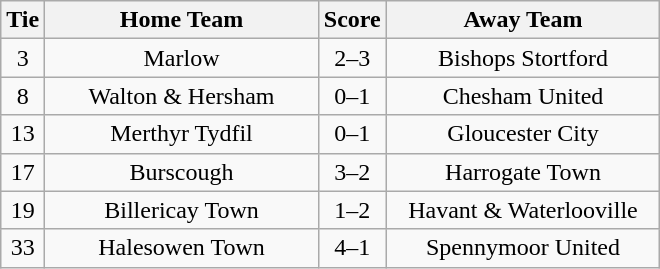<table class="wikitable" style="text-align:center;">
<tr>
<th width=20>Tie</th>
<th width=175>Home Team</th>
<th width=20>Score</th>
<th width=175>Away Team</th>
</tr>
<tr>
<td>3</td>
<td>Marlow</td>
<td>2–3</td>
<td>Bishops Stortford</td>
</tr>
<tr>
<td>8</td>
<td>Walton & Hersham</td>
<td>0–1</td>
<td>Chesham United</td>
</tr>
<tr>
<td>13</td>
<td>Merthyr Tydfil</td>
<td>0–1</td>
<td>Gloucester City</td>
</tr>
<tr>
<td>17</td>
<td>Burscough</td>
<td>3–2</td>
<td>Harrogate Town</td>
</tr>
<tr>
<td>19</td>
<td>Billericay Town</td>
<td>1–2</td>
<td>Havant & Waterlooville</td>
</tr>
<tr>
<td>33</td>
<td>Halesowen Town</td>
<td>4–1</td>
<td>Spennymoor United</td>
</tr>
</table>
